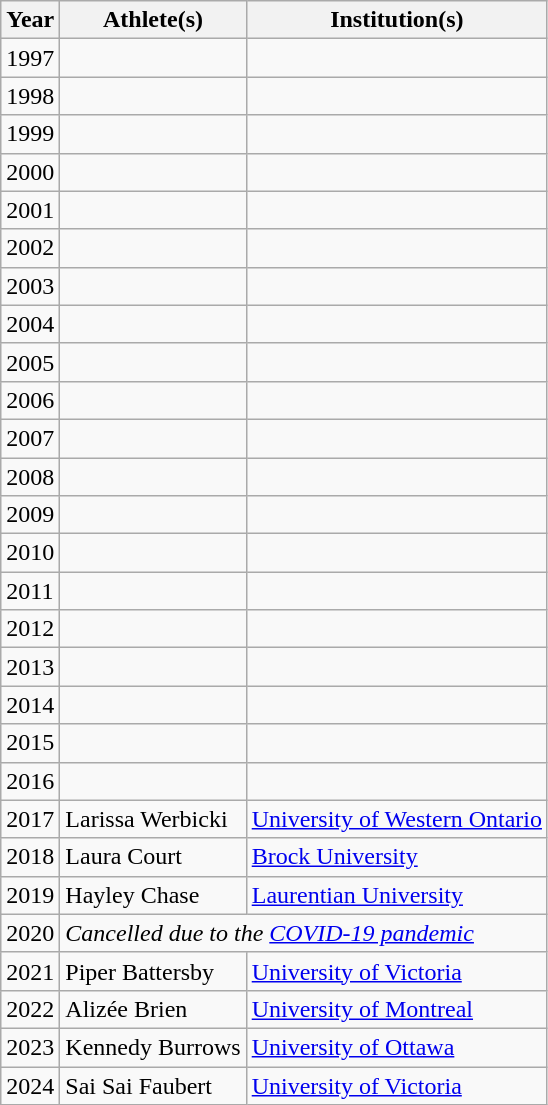<table class="wikitable mw-collapsible mw-collapsed">
<tr>
<th>Year</th>
<th>Athlete(s)</th>
<th>Institution(s)</th>
</tr>
<tr>
<td>1997</td>
<td></td>
<td></td>
</tr>
<tr>
<td>1998</td>
<td></td>
<td></td>
</tr>
<tr>
<td>1999</td>
<td></td>
<td></td>
</tr>
<tr>
<td>2000</td>
<td></td>
<td></td>
</tr>
<tr>
<td>2001</td>
<td></td>
<td></td>
</tr>
<tr>
<td>2002</td>
<td></td>
<td></td>
</tr>
<tr>
<td>2003</td>
<td></td>
<td></td>
</tr>
<tr>
<td>2004</td>
<td></td>
<td></td>
</tr>
<tr>
<td>2005</td>
<td></td>
<td></td>
</tr>
<tr>
<td>2006</td>
<td></td>
<td></td>
</tr>
<tr>
<td>2007</td>
<td></td>
<td></td>
</tr>
<tr>
<td>2008</td>
<td></td>
<td></td>
</tr>
<tr>
<td>2009</td>
<td></td>
<td></td>
</tr>
<tr>
<td>2010</td>
<td></td>
<td></td>
</tr>
<tr>
<td>2011</td>
<td></td>
<td></td>
</tr>
<tr>
<td>2012</td>
<td></td>
<td></td>
</tr>
<tr>
<td>2013</td>
<td></td>
<td></td>
</tr>
<tr>
<td>2014</td>
<td></td>
<td></td>
</tr>
<tr>
<td>2015</td>
<td></td>
<td></td>
</tr>
<tr>
<td>2016</td>
<td></td>
<td></td>
</tr>
<tr>
<td>2017</td>
<td>Larissa Werbicki</td>
<td><a href='#'>University of Western Ontario</a></td>
</tr>
<tr>
<td>2018</td>
<td>Laura Court</td>
<td><a href='#'>Brock University</a></td>
</tr>
<tr>
<td>2019</td>
<td>Hayley Chase</td>
<td><a href='#'>Laurentian University</a></td>
</tr>
<tr>
<td>2020</td>
<td colspan = 2><em>Cancelled due to the <a href='#'>COVID-19 pandemic</a></em></td>
</tr>
<tr>
<td>2021</td>
<td>Piper Battersby</td>
<td><a href='#'>University of Victoria</a></td>
</tr>
<tr>
<td>2022</td>
<td>Alizée Brien</td>
<td><a href='#'>University of Montreal</a></td>
</tr>
<tr>
<td>2023</td>
<td>Kennedy Burrows</td>
<td><a href='#'>University of Ottawa</a></td>
</tr>
<tr>
<td>2024</td>
<td>Sai Sai Faubert</td>
<td><a href='#'>University of Victoria</a></td>
</tr>
</table>
